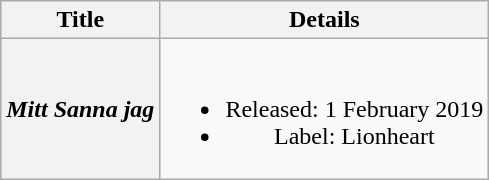<table class="wikitable plainrowheaders" style="text-align:center;">
<tr>
<th scope="col">Title</th>
<th scope="col">Details</th>
</tr>
<tr>
<th scope="row"><em>Mitt Sanna jag</em></th>
<td><br><ul><li>Released: 1 February 2019</li><li>Label: Lionheart</li></ul></td>
</tr>
</table>
